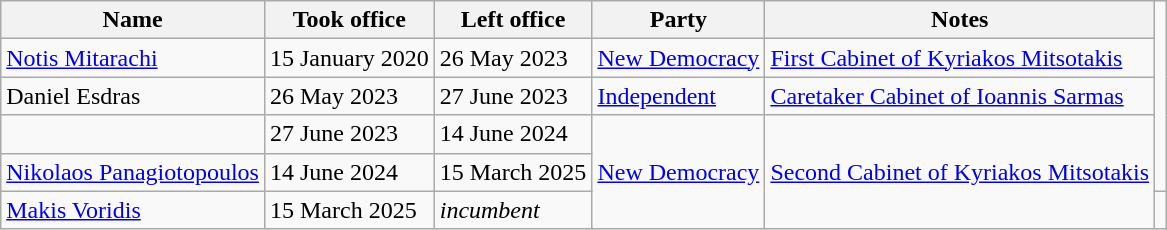<table class="wikitable">
<tr>
<th>Name</th>
<th>Took office</th>
<th>Left office</th>
<th>Party</th>
<th>Notes</th>
</tr>
<tr>
<td><a href='#'>Notis Mitarachi</a></td>
<td>15 January 2020</td>
<td>26 May 2023</td>
<td><a href='#'>New Democracy</a></td>
<td><a href='#'>First Cabinet of Kyriakos Mitsotakis</a></td>
</tr>
<tr>
<td>Daniel Esdras</td>
<td>26 May 2023</td>
<td>27 June 2023</td>
<td><a href='#'>Independent</a></td>
<td><a href='#'>Caretaker Cabinet of Ioannis Sarmas</a></td>
</tr>
<tr>
<td></td>
<td>27 June 2023</td>
<td>14 June 2024</td>
<td rowspan=3><a href='#'>New Democracy</a></td>
<td rowspan=3><a href='#'>Second Cabinet of Kyriakos Mitsotakis</a></td>
</tr>
<tr>
<td><a href='#'>Nikolaos Panagiotopoulos</a></td>
<td>14 June 2024</td>
<td>15 March 2025</td>
</tr>
<tr>
<td><a href='#'>Makis Voridis</a></td>
<td>15 March 2025</td>
<td><em>incumbent</em></td>
<td></td>
</tr>
</table>
